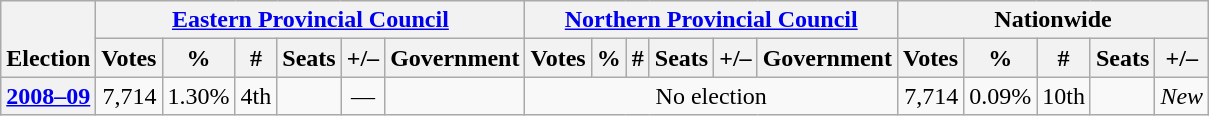<table class="wikitable" style="font-size:100%; text-align:right;">
<tr>
<th valign=bottom rowspan=2>Election</th>
<th colspan=6><a href='#'>Eastern Provincial Council</a></th>
<th colspan=6><a href='#'>Northern Provincial Council</a></th>
<th colspan=5>Nationwide</th>
</tr>
<tr>
<th>Votes</th>
<th>%</th>
<th>#</th>
<th>Seats</th>
<th>+/–</th>
<th>Government</th>
<th>Votes</th>
<th>%</th>
<th>#</th>
<th>Seats</th>
<th>+/–</th>
<th>Government</th>
<th>Votes</th>
<th>%</th>
<th>#</th>
<th>Seats</th>
<th>+/–</th>
</tr>
<tr>
<th><a href='#'>2008–09</a></th>
<td>7,714</td>
<td>1.30%</td>
<td>4th</td>
<td></td>
<td align=center>—</td>
<td></td>
<td colspan=6 align=center>No election</td>
<td>7,714</td>
<td>0.09%</td>
<td>10th</td>
<td></td>
<td align=center><em>New</em></td>
</tr>
</table>
